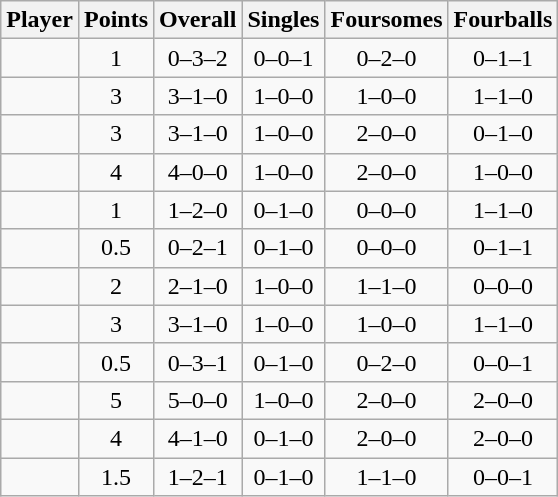<table class="wikitable sortable" style="text-align:center">
<tr>
<th>Player</th>
<th>Points</th>
<th>Overall</th>
<th>Singles</th>
<th>Foursomes</th>
<th>Fourballs</th>
</tr>
<tr>
<td align=left></td>
<td>1</td>
<td>0–3–2</td>
<td>0–0–1</td>
<td>0–2–0</td>
<td>0–1–1</td>
</tr>
<tr>
<td align=left></td>
<td>3</td>
<td>3–1–0</td>
<td>1–0–0</td>
<td>1–0–0</td>
<td>1–1–0</td>
</tr>
<tr>
<td align=left></td>
<td>3</td>
<td>3–1–0</td>
<td>1–0–0</td>
<td>2–0–0</td>
<td>0–1–0</td>
</tr>
<tr>
<td align=left></td>
<td>4</td>
<td>4–0–0</td>
<td>1–0–0</td>
<td>2–0–0</td>
<td>1–0–0</td>
</tr>
<tr>
<td align=left></td>
<td>1</td>
<td>1–2–0</td>
<td>0–1–0</td>
<td>0–0–0</td>
<td>1–1–0</td>
</tr>
<tr>
<td align=left></td>
<td>0.5</td>
<td>0–2–1</td>
<td>0–1–0</td>
<td>0–0–0</td>
<td>0–1–1</td>
</tr>
<tr>
<td align=left></td>
<td>2</td>
<td>2–1–0</td>
<td>1–0–0</td>
<td>1–1–0</td>
<td>0–0–0</td>
</tr>
<tr>
<td align=left></td>
<td>3</td>
<td>3–1–0</td>
<td>1–0–0</td>
<td>1–0–0</td>
<td>1–1–0</td>
</tr>
<tr>
<td align=left></td>
<td>0.5</td>
<td>0–3–1</td>
<td>0–1–0</td>
<td>0–2–0</td>
<td>0–0–1</td>
</tr>
<tr>
<td align=left></td>
<td>5</td>
<td>5–0–0</td>
<td>1–0–0</td>
<td>2–0–0</td>
<td>2–0–0</td>
</tr>
<tr>
<td align=left></td>
<td>4</td>
<td>4–1–0</td>
<td>0–1–0</td>
<td>2–0–0</td>
<td>2–0–0</td>
</tr>
<tr>
<td align=left></td>
<td>1.5</td>
<td>1–2–1</td>
<td>0–1–0</td>
<td>1–1–0</td>
<td>0–0–1</td>
</tr>
</table>
